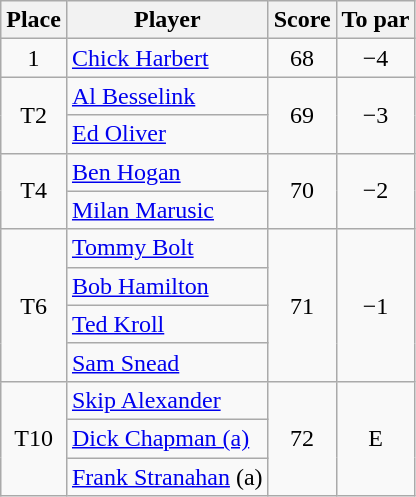<table class="wikitable">
<tr>
<th>Place</th>
<th>Player</th>
<th>Score</th>
<th>To par</th>
</tr>
<tr>
<td align=center>1</td>
<td> <a href='#'>Chick Harbert</a></td>
<td align=center>68</td>
<td align=center>−4</td>
</tr>
<tr>
<td rowspan=2 align="center">T2</td>
<td> <a href='#'>Al Besselink</a></td>
<td rowspan=2 align=center>69</td>
<td rowspan=2 align="center">−3</td>
</tr>
<tr>
<td> <a href='#'>Ed Oliver</a></td>
</tr>
<tr>
<td rowspan=2 align=center>T4</td>
<td> <a href='#'>Ben Hogan</a></td>
<td rowspan=2 align=center>70</td>
<td rowspan=2 align="center">−2</td>
</tr>
<tr>
<td> <a href='#'>Milan Marusic</a></td>
</tr>
<tr>
<td rowspan=4 align=center>T6</td>
<td> <a href='#'>Tommy Bolt</a></td>
<td rowspan=4 align=center>71</td>
<td rowspan=4 align=center>−1</td>
</tr>
<tr>
<td> <a href='#'>Bob Hamilton</a></td>
</tr>
<tr>
<td> <a href='#'>Ted Kroll</a></td>
</tr>
<tr>
<td> <a href='#'>Sam Snead</a></td>
</tr>
<tr>
<td rowspan=3 align=center>T10</td>
<td> <a href='#'>Skip Alexander</a></td>
<td rowspan=3 align=center>72</td>
<td rowspan=3 align=center>E</td>
</tr>
<tr>
<td> <a href='#'>Dick Chapman (a)</a></td>
</tr>
<tr>
<td> <a href='#'>Frank Stranahan</a> (a)</td>
</tr>
</table>
